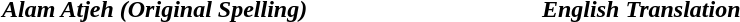<table>
<tr>
<td><br><table>
<tr>
<td style="width:350px"><strong><em>Alam Atjeh (Original Spelling)</em></strong></td>
</tr>
<tr>
<td style="width:350px"><br></td>
</tr>
</table>
</td>
<td><br><table>
<tr>
<td style="width:350px"><strong><em>English Translation</em></strong></td>
</tr>
<tr>
<td style="width:350px"><br></td>
</tr>
</table>
</td>
</tr>
</table>
